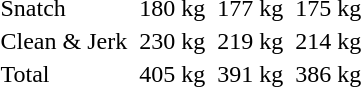<table>
<tr>
<td>Snatch</td>
<td></td>
<td>180 kg</td>
<td></td>
<td>177 kg</td>
<td></td>
<td>175 kg</td>
</tr>
<tr>
<td>Clean & Jerk</td>
<td></td>
<td>230 kg</td>
<td></td>
<td>219 kg</td>
<td></td>
<td>214 kg</td>
</tr>
<tr>
<td>Total</td>
<td></td>
<td>405 kg</td>
<td></td>
<td>391 kg</td>
<td></td>
<td>386 kg</td>
</tr>
</table>
